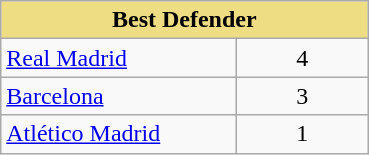<table class="wikitable" align="center">
<tr>
<th style="background-color: #eedd82" colspan="2">Best Defender</th>
</tr>
<tr>
<td width="150"><a href='#'>Real Madrid</a></td>
<td width="80" align="center">4</td>
</tr>
<tr>
<td><a href='#'>Barcelona</a></td>
<td align="center">3</td>
</tr>
<tr>
<td><a href='#'>Atlético Madrid</a></td>
<td align="center">1</td>
</tr>
</table>
